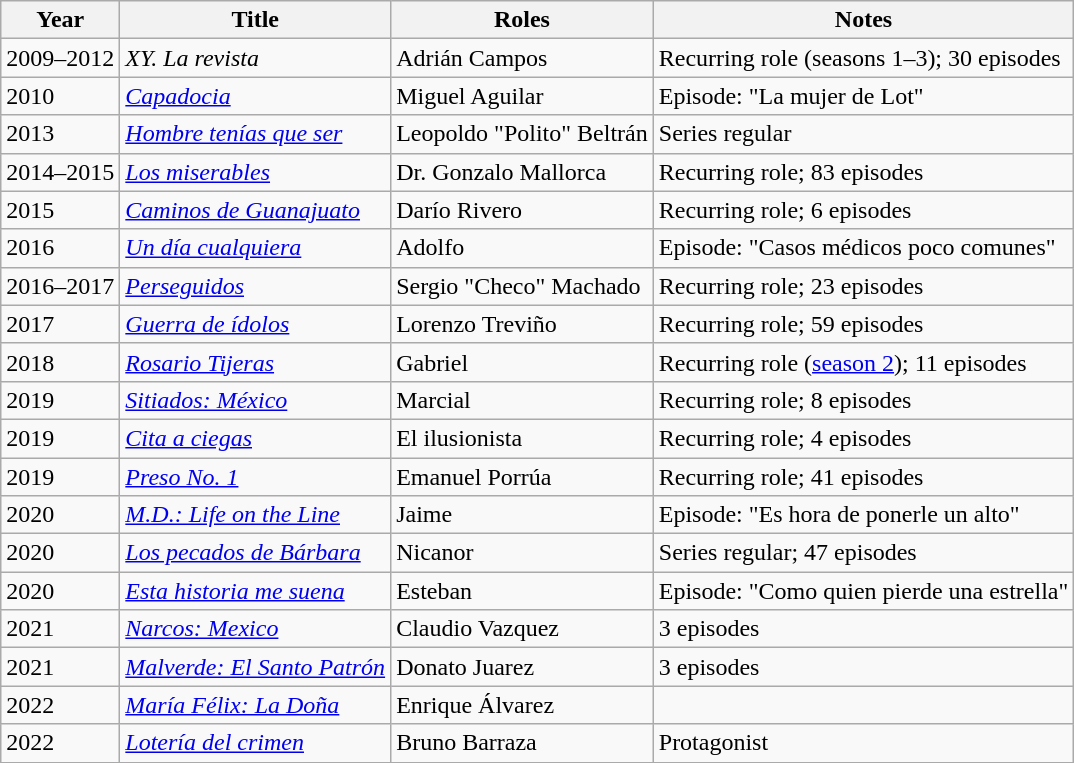<table class="wikitable sortable">
<tr>
<th>Year</th>
<th>Title</th>
<th>Roles</th>
<th>Notes</th>
</tr>
<tr>
<td>2009–2012</td>
<td><em>XY. La revista</em></td>
<td>Adrián Campos</td>
<td>Recurring role (seasons 1–3); 30 episodes</td>
</tr>
<tr>
<td>2010</td>
<td><em><a href='#'>Capadocia</a></em></td>
<td>Miguel Aguilar</td>
<td>Episode: "La mujer de Lot"</td>
</tr>
<tr>
<td>2013</td>
<td><em><a href='#'>Hombre tenías que ser</a></em></td>
<td>Leopoldo "Polito" Beltrán</td>
<td>Series regular</td>
</tr>
<tr>
<td>2014–2015</td>
<td><em><a href='#'>Los miserables</a></em></td>
<td>Dr. Gonzalo Mallorca</td>
<td>Recurring role; 83 episodes</td>
</tr>
<tr>
<td>2015</td>
<td><em><a href='#'>Caminos de Guanajuato</a></em></td>
<td>Darío Rivero</td>
<td>Recurring role; 6 episodes</td>
</tr>
<tr>
<td>2016</td>
<td><em><a href='#'>Un día cualquiera</a></em></td>
<td>Adolfo</td>
<td>Episode: "Casos médicos poco comunes"</td>
</tr>
<tr>
<td>2016–2017</td>
<td><em><a href='#'>Perseguidos</a></em></td>
<td>Sergio "Checo" Machado</td>
<td>Recurring role; 23 episodes</td>
</tr>
<tr>
<td>2017</td>
<td><em><a href='#'>Guerra de ídolos</a></em></td>
<td>Lorenzo Treviño</td>
<td>Recurring role; 59 episodes</td>
</tr>
<tr>
<td>2018</td>
<td><em><a href='#'>Rosario Tijeras</a></em></td>
<td>Gabriel</td>
<td>Recurring role (<a href='#'>season 2</a>); 11 episodes</td>
</tr>
<tr>
<td>2019</td>
<td><em><a href='#'>Sitiados: México</a> </em></td>
<td>Marcial</td>
<td>Recurring role; 8 episodes</td>
</tr>
<tr>
<td>2019</td>
<td><em><a href='#'>Cita a ciegas</a></em></td>
<td>El ilusionista</td>
<td>Recurring role; 4 episodes</td>
</tr>
<tr>
<td>2019</td>
<td><em><a href='#'>Preso No. 1</a></em></td>
<td>Emanuel Porrúa</td>
<td>Recurring role; 41 episodes</td>
</tr>
<tr>
<td>2020</td>
<td><em><a href='#'>M.D.: Life on the Line</a></em></td>
<td>Jaime</td>
<td>Episode: "Es hora de ponerle un alto"</td>
</tr>
<tr>
<td>2020</td>
<td><em><a href='#'>Los pecados de Bárbara</a></em></td>
<td>Nicanor</td>
<td>Series regular; 47 episodes</td>
</tr>
<tr>
<td>2020</td>
<td><em><a href='#'>Esta historia me suena</a></em></td>
<td>Esteban</td>
<td>Episode: "Como quien pierde una estrella"</td>
</tr>
<tr>
<td>2021</td>
<td><em><a href='#'>Narcos: Mexico</a></em></td>
<td>Claudio Vazquez</td>
<td>3 episodes</td>
</tr>
<tr>
<td>2021</td>
<td><em><a href='#'>Malverde: El Santo Patrón</a></em></td>
<td>Donato Juarez</td>
<td>3 episodes</td>
</tr>
<tr>
<td>2022</td>
<td><em><a href='#'>María Félix: La Doña</a></em></td>
<td>Enrique Álvarez</td>
<td></td>
</tr>
<tr>
<td>2022</td>
<td><em><a href='#'>Lotería del crimen</a></em></td>
<td>Bruno Barraza</td>
<td>Protagonist</td>
</tr>
<tr>
</tr>
</table>
